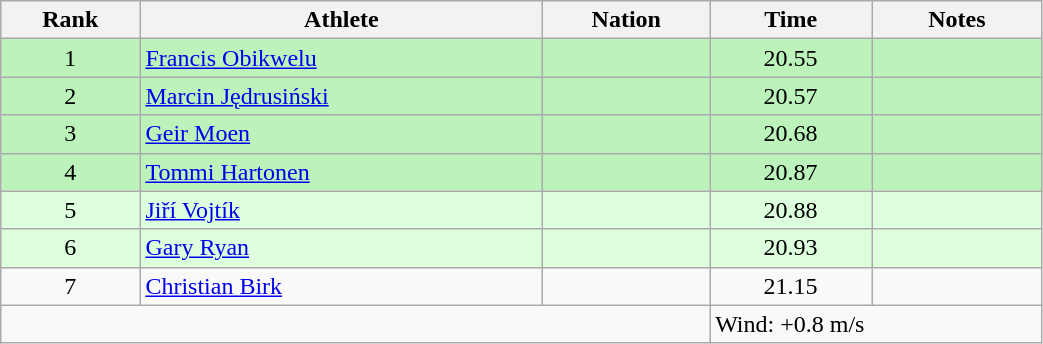<table class="wikitable sortable" style="text-align:center;width: 55%;">
<tr>
<th scope="col">Rank</th>
<th scope="col">Athlete</th>
<th scope="col">Nation</th>
<th scope="col">Time</th>
<th scope="col">Notes</th>
</tr>
<tr bgcolor=bbf3bb>
<td>1</td>
<td align=left><a href='#'>Francis Obikwelu</a></td>
<td align=left></td>
<td>20.55</td>
<td></td>
</tr>
<tr bgcolor=bbf3bb>
<td>2</td>
<td align=left><a href='#'>Marcin Jędrusiński</a></td>
<td align=left></td>
<td>20.57</td>
<td></td>
</tr>
<tr bgcolor=bbf3bb>
<td>3</td>
<td align=left><a href='#'>Geir Moen</a></td>
<td align=left></td>
<td>20.68</td>
<td></td>
</tr>
<tr bgcolor=bbf3bb>
<td>4</td>
<td align=left><a href='#'>Tommi Hartonen</a></td>
<td align=left></td>
<td>20.87</td>
<td></td>
</tr>
<tr bgcolor=ddffdd>
<td>5</td>
<td align=left><a href='#'>Jiří Vojtík</a></td>
<td align=left></td>
<td>20.88</td>
<td></td>
</tr>
<tr bgcolor=ddffdd>
<td>6</td>
<td align=left><a href='#'>Gary Ryan</a></td>
<td align=left></td>
<td>20.93</td>
<td></td>
</tr>
<tr>
<td>7</td>
<td align=left><a href='#'>Christian Birk</a></td>
<td align=left></td>
<td>21.15</td>
<td></td>
</tr>
<tr class="sortbottom">
<td colspan="3"></td>
<td colspan="2" style="text-align:left;">Wind: +0.8 m/s</td>
</tr>
</table>
